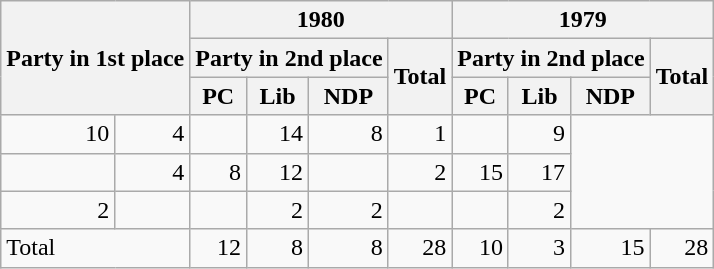<table class="wikitable" style="text-align:right;">
<tr>
<th rowspan="3" colspan="2" style="text-align:left;">Party in 1st place</th>
<th colspan="4">1980</th>
<th colspan="4">1979</th>
</tr>
<tr>
<th colspan="3">Party in 2nd place</th>
<th rowspan="2">Total</th>
<th colspan="3">Party in 2nd place</th>
<th rowspan="2">Total</th>
</tr>
<tr>
<th>PC</th>
<th>Lib</th>
<th>NDP</th>
<th>PC</th>
<th>Lib</th>
<th>NDP</th>
</tr>
<tr>
<td>10</td>
<td>4</td>
<td></td>
<td>14</td>
<td>8</td>
<td>1</td>
<td></td>
<td>9</td>
</tr>
<tr>
<td></td>
<td>4</td>
<td>8</td>
<td>12</td>
<td></td>
<td>2</td>
<td>15</td>
<td>17</td>
</tr>
<tr>
<td>2</td>
<td></td>
<td></td>
<td>2</td>
<td>2</td>
<td></td>
<td></td>
<td>2</td>
</tr>
<tr>
<td colspan="2" style="text-align:left;">Total</td>
<td>12</td>
<td>8</td>
<td>8</td>
<td>28</td>
<td>10</td>
<td>3</td>
<td>15</td>
<td>28</td>
</tr>
</table>
